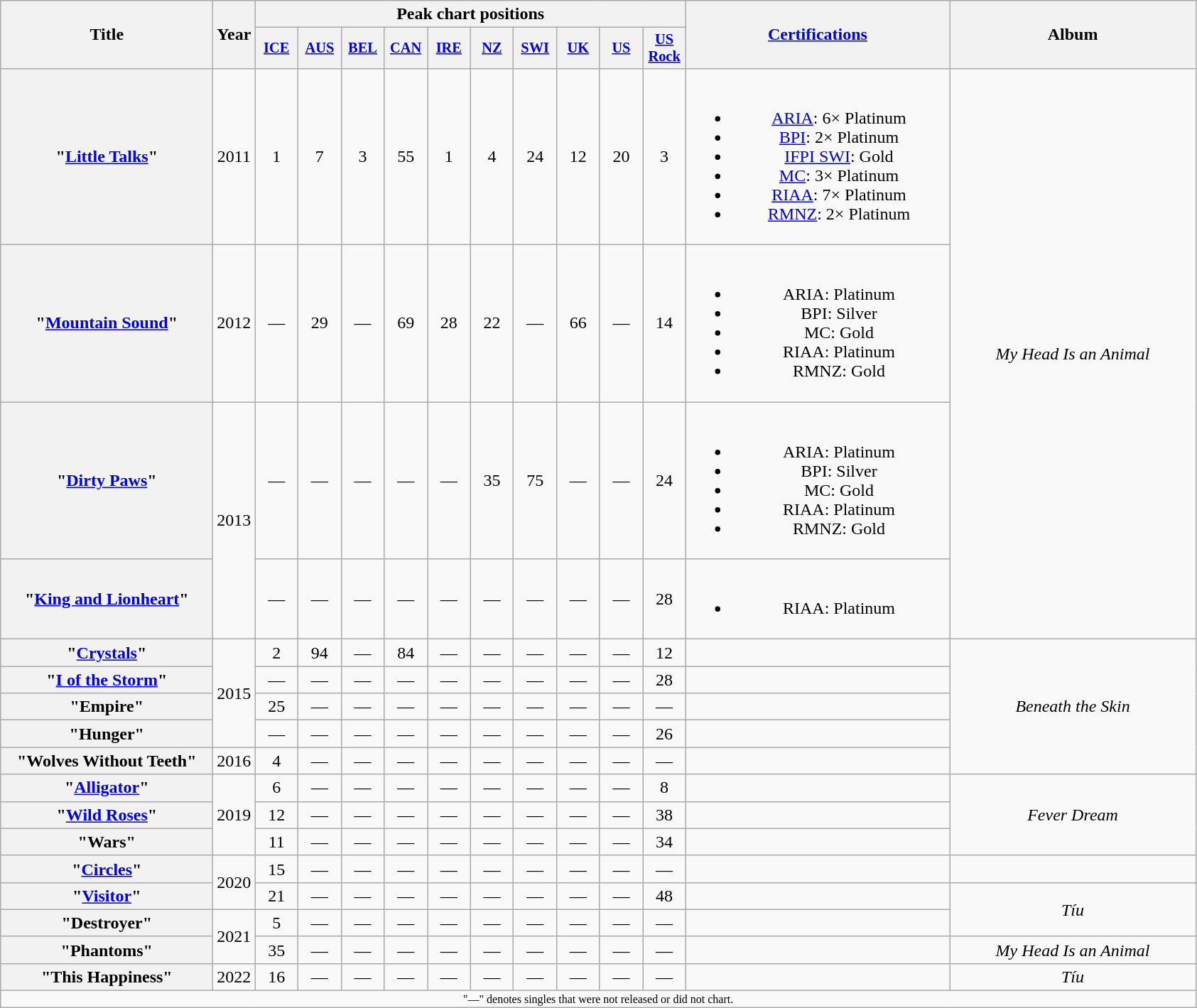<table class="wikitable plainrowheaders" style="text-align:center;">
<tr>
<th scope="col" rowspan="2" style="width:12em;">Title</th>
<th scope="col" rowspan="2">Year</th>
<th scope="col" colspan="10">Peak chart positions</th>
<th scope="col" rowspan="2" style="width:15em;"><a href='#'>Certifications</a></th>
<th scope="col" rowspan="2" style="width:14em;">Album</th>
</tr>
<tr>
<th scope="col" style="width:2.5em;font-size:85%;"><a href='#'>ICE</a><br></th>
<th scope="col" style="width:2.5em;font-size:85%;"><a href='#'>AUS</a><br></th>
<th scope="col" style="width:2.5em;font-size:85%;"><a href='#'>BEL</a><br></th>
<th scope="col" style="width:2.5em;font-size:85%;"><a href='#'>CAN</a><br></th>
<th scope="col" style="width:2.5em;font-size:85%;"><a href='#'>IRE</a><br></th>
<th scope="col" style="width:2.5em;font-size:85%;"><a href='#'>NZ</a><br></th>
<th scope="col" style="width:2.5em;font-size:85%;"><a href='#'>SWI</a><br></th>
<th scope="col" style="width:2.5em;font-size:85%;"><a href='#'>UK</a><br></th>
<th scope="col" style="width:2.5em;font-size:85%;"><a href='#'>US</a><br></th>
<th scope="col" style="width:2.5em;font-size:85%;"><a href='#'>US<br>Rock</a><br></th>
</tr>
<tr>
<th scope="row">"<a href='#'>Little Talks</a>"</th>
<td>2011</td>
<td>1</td>
<td>7</td>
<td>3</td>
<td>55</td>
<td>1</td>
<td>4</td>
<td>24</td>
<td>12</td>
<td>20</td>
<td>3</td>
<td><br><ul><li><a href='#'>ARIA</a>: 6× Platinum</li><li><a href='#'>BPI</a>: 2× Platinum</li><li><a href='#'>IFPI SWI</a>: Gold</li><li><a href='#'>MC</a>: 3× Platinum</li><li><a href='#'>RIAA</a>: 7× Platinum</li><li><a href='#'>RMNZ</a>: 2× Platinum</li></ul></td>
<td rowspan="4"><em>My Head Is an Animal</em></td>
</tr>
<tr>
<th scope="row">"<a href='#'>Mountain Sound</a>"</th>
<td>2012</td>
<td>—</td>
<td>29</td>
<td>—</td>
<td>69</td>
<td>28</td>
<td>22</td>
<td>—</td>
<td>66</td>
<td>—</td>
<td>14</td>
<td><br><ul><li>ARIA: Platinum</li><li>BPI: Silver</li><li>MC: Gold</li><li>RIAA: Platinum</li><li>RMNZ: Gold</li></ul></td>
</tr>
<tr>
<th scope="row">"<a href='#'>Dirty Paws</a>"</th>
<td rowspan="2">2013</td>
<td>—</td>
<td>—</td>
<td>—</td>
<td>—</td>
<td>—</td>
<td>35</td>
<td>75</td>
<td>—</td>
<td>—</td>
<td>24</td>
<td><br><ul><li>ARIA: Platinum</li><li>BPI: Silver</li><li>MC: Gold</li><li>RIAA: Platinum</li><li>RMNZ: Gold</li></ul></td>
</tr>
<tr>
<th scope="row">"<a href='#'>King and Lionheart</a>"</th>
<td>—</td>
<td>—</td>
<td>—</td>
<td>—</td>
<td>—</td>
<td>—</td>
<td>—</td>
<td>—</td>
<td>—</td>
<td>28</td>
<td><br><ul><li>RIAA: Platinum</li></ul></td>
</tr>
<tr>
<th scope="row">"<a href='#'>Crystals</a>"</th>
<td rowspan="4">2015</td>
<td>2</td>
<td>94</td>
<td>—</td>
<td>84</td>
<td>—</td>
<td>—</td>
<td>—</td>
<td>—</td>
<td>—</td>
<td>12</td>
<td></td>
<td rowspan="5"><em>Beneath the Skin</em></td>
</tr>
<tr>
<th scope="row">"<a href='#'>I of the Storm</a>"</th>
<td>—</td>
<td>—</td>
<td>—</td>
<td>—</td>
<td>—</td>
<td>—</td>
<td>—</td>
<td>—</td>
<td>—</td>
<td>28</td>
<td></td>
</tr>
<tr>
<th scope="row">"Empire"</th>
<td>25</td>
<td>—</td>
<td>—</td>
<td>—</td>
<td>—</td>
<td>—</td>
<td>—</td>
<td>—</td>
<td>—</td>
<td>—</td>
<td></td>
</tr>
<tr>
<th scope="row">"Hunger"</th>
<td>—</td>
<td>—</td>
<td>—</td>
<td>—</td>
<td>—</td>
<td>—</td>
<td>—</td>
<td>—</td>
<td>—</td>
<td>26</td>
<td></td>
</tr>
<tr>
<th scope="row">"Wolves Without Teeth"</th>
<td>2016</td>
<td>4</td>
<td>—</td>
<td>—</td>
<td>—</td>
<td>—</td>
<td>—</td>
<td>—</td>
<td>—</td>
<td>—</td>
<td>—</td>
<td></td>
</tr>
<tr>
<th scope="row">"<a href='#'>Alligator</a>"</th>
<td rowspan="3">2019</td>
<td>6</td>
<td>—</td>
<td>—</td>
<td>—</td>
<td>—</td>
<td>—</td>
<td>—</td>
<td>—</td>
<td>—</td>
<td>8</td>
<td></td>
<td rowspan="3"><em>Fever Dream</em></td>
</tr>
<tr>
<th scope="row">"<a href='#'>Wild Roses</a>"</th>
<td>12</td>
<td>—</td>
<td>—</td>
<td>—</td>
<td>—</td>
<td>—</td>
<td>—</td>
<td>—</td>
<td>—</td>
<td>38</td>
<td></td>
</tr>
<tr>
<th scope="row">"Wars"</th>
<td>11</td>
<td>—</td>
<td>—</td>
<td>—</td>
<td>—</td>
<td>—</td>
<td>—</td>
<td>—</td>
<td>—</td>
<td>34</td>
<td></td>
</tr>
<tr>
<th scope="row">"<a href='#'>Circles</a>"</th>
<td rowspan="2">2020</td>
<td>15</td>
<td>—</td>
<td>—</td>
<td>—</td>
<td>—</td>
<td>—</td>
<td>—</td>
<td>—</td>
<td>—</td>
<td>—</td>
<td></td>
<td></td>
</tr>
<tr>
<th scope="row">"<a href='#'>Visitor</a>"</th>
<td>21</td>
<td>—</td>
<td>—</td>
<td>—</td>
<td>—</td>
<td>—</td>
<td>—</td>
<td>—</td>
<td>—</td>
<td>48</td>
<td></td>
<td rowspan="2"><em>Tíu</em></td>
</tr>
<tr>
<th scope="row">"Destroyer"</th>
<td rowspan="2">2021</td>
<td>5</td>
<td>—</td>
<td>—</td>
<td>—</td>
<td>—</td>
<td>—</td>
<td>—</td>
<td>—</td>
<td>—</td>
<td>—</td>
<td></td>
</tr>
<tr>
<th scope="row">"Phantoms"</th>
<td>35</td>
<td>—</td>
<td>—</td>
<td>—</td>
<td>—</td>
<td>—</td>
<td>—</td>
<td>—</td>
<td>—</td>
<td>—</td>
<td></td>
<td><em>My Head Is an Animal</em></td>
</tr>
<tr>
<th scope="row">"This Happiness"</th>
<td>2022</td>
<td>16</td>
<td>—</td>
<td>—</td>
<td>—</td>
<td>—</td>
<td>—</td>
<td>—</td>
<td>—</td>
<td>—</td>
<td>—</td>
<td></td>
<td><em>Tíu</em></td>
</tr>
<tr>
<td colspan="18" style="font-size:8pt">"—" denotes singles that were not released or did not chart.</td>
</tr>
</table>
